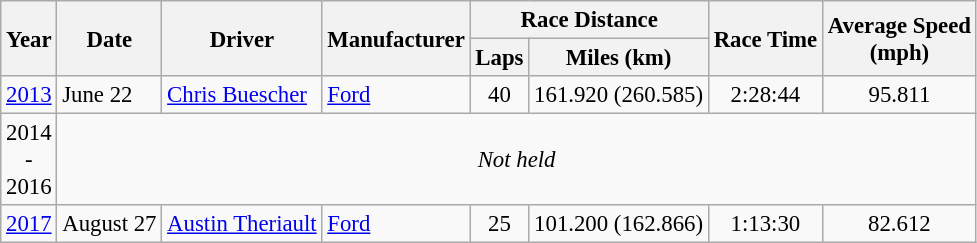<table class="wikitable" style="font-size: 95%;">
<tr>
<th rowspan="2">Year</th>
<th rowspan="2">Date</th>
<th rowspan="2">Driver</th>
<th rowspan="2">Manufacturer</th>
<th colspan="2">Race Distance</th>
<th rowspan="2">Race Time</th>
<th rowspan="2">Average Speed<br>(mph)</th>
</tr>
<tr>
<th>Laps</th>
<th>Miles (km)</th>
</tr>
<tr>
<td><a href='#'>2013</a></td>
<td>June 22</td>
<td><a href='#'>Chris Buescher</a></td>
<td><a href='#'>Ford</a></td>
<td align="center">40</td>
<td align="center">161.920 (260.585)</td>
<td align="center">2:28:44</td>
<td align="center">95.811</td>
</tr>
<tr>
<td align="center">2014<br>-<br>2016</td>
<td colspan="9" align="center"><em>Not held</em></td>
</tr>
<tr>
<td><a href='#'>2017</a></td>
<td>August 27</td>
<td><a href='#'>Austin Theriault</a></td>
<td><a href='#'>Ford</a></td>
<td align="center">25</td>
<td align="center">101.200 (162.866)</td>
<td align="center">1:13:30</td>
<td align="center">82.612</td>
</tr>
</table>
